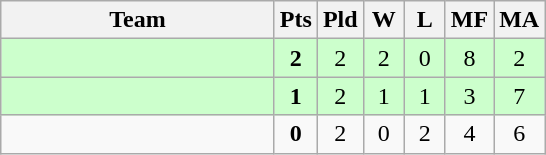<table class=wikitable style="text-align:center">
<tr>
<th width=175>Team</th>
<th width=20>Pts</th>
<th width=20>Pld</th>
<th width=20>W</th>
<th width=20>L</th>
<th width=20>MF</th>
<th width=20>MA</th>
</tr>
<tr bgcolor=ccffcc>
<td style="text-align:left"><strong></strong></td>
<td><strong>2</strong></td>
<td>2</td>
<td>2</td>
<td>0</td>
<td>8</td>
<td>2</td>
</tr>
<tr bgcolor=ccffcc>
<td style="text-align:left"><strong></strong></td>
<td><strong>1</strong></td>
<td>2</td>
<td>1</td>
<td>1</td>
<td>3</td>
<td>7</td>
</tr>
<tr>
<td style="text-align:left"></td>
<td><strong>0</strong></td>
<td>2</td>
<td>0</td>
<td>2</td>
<td>4</td>
<td>6</td>
</tr>
</table>
